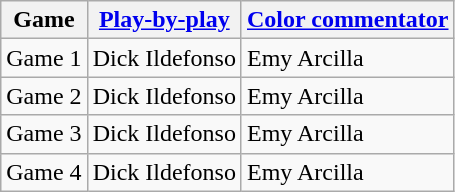<table class=wikitable>
<tr>
<th>Game</th>
<th><a href='#'>Play-by-play</a></th>
<th><a href='#'>Color commentator</a></th>
</tr>
<tr>
<td>Game 1</td>
<td>Dick Ildefonso</td>
<td>Emy Arcilla</td>
</tr>
<tr>
<td>Game 2</td>
<td>Dick Ildefonso</td>
<td>Emy Arcilla</td>
</tr>
<tr>
<td>Game 3</td>
<td>Dick Ildefonso</td>
<td>Emy Arcilla</td>
</tr>
<tr>
<td>Game 4</td>
<td>Dick Ildefonso</td>
<td>Emy Arcilla</td>
</tr>
</table>
